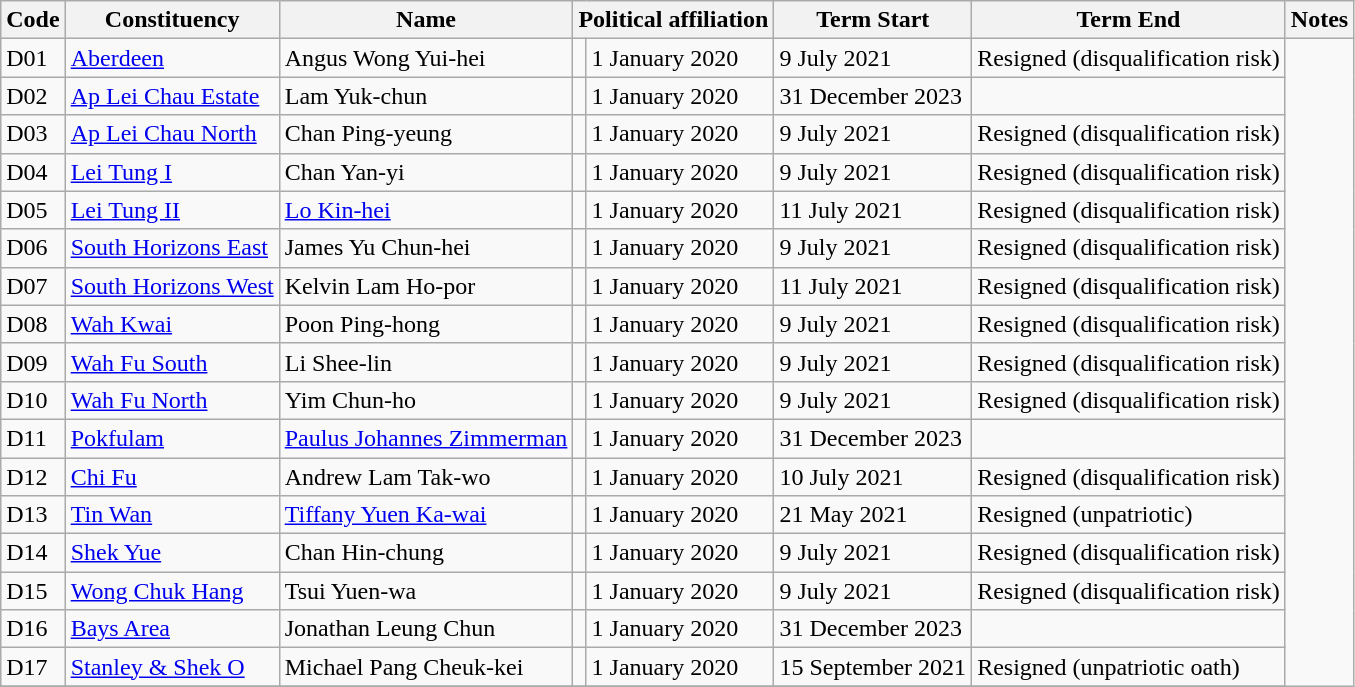<table class="wikitable sortable" border=1>
<tr>
<th>Code</th>
<th>Constituency</th>
<th>Name</th>
<th colspan=2>Political affiliation</th>
<th>Term Start</th>
<th>Term End</th>
<th>Notes</th>
</tr>
<tr>
<td>D01</td>
<td><a href='#'>Aberdeen</a></td>
<td>Angus Wong Yui-hei</td>
<td></td>
<td>1 January 2020</td>
<td>9 July 2021</td>
<td>Resigned (disqualification risk)</td>
</tr>
<tr>
<td>D02</td>
<td><a href='#'>Ap Lei Chau Estate</a></td>
<td>Lam Yuk-chun</td>
<td></td>
<td>1 January 2020</td>
<td>31 December 2023</td>
<td></td>
</tr>
<tr>
<td>D03</td>
<td><a href='#'>Ap Lei Chau North</a></td>
<td>Chan Ping-yeung</td>
<td></td>
<td>1 January 2020</td>
<td>9 July 2021</td>
<td>Resigned (disqualification risk)</td>
</tr>
<tr>
<td>D04</td>
<td><a href='#'>Lei Tung I</a></td>
<td>Chan Yan-yi</td>
<td></td>
<td>1 January 2020</td>
<td>9 July 2021</td>
<td>Resigned (disqualification risk)</td>
</tr>
<tr>
<td>D05</td>
<td><a href='#'>Lei Tung II</a></td>
<td><a href='#'>Lo Kin-hei</a></td>
<td></td>
<td>1 January 2020</td>
<td>11 July 2021</td>
<td>Resigned (disqualification risk)</td>
</tr>
<tr>
<td>D06</td>
<td><a href='#'>South Horizons East</a></td>
<td>James Yu Chun-hei</td>
<td></td>
<td>1 January 2020</td>
<td>9 July 2021</td>
<td>Resigned (disqualification risk)</td>
</tr>
<tr>
<td>D07</td>
<td><a href='#'>South Horizons West</a></td>
<td>Kelvin Lam Ho-por</td>
<td></td>
<td>1 January 2020</td>
<td>11 July 2021</td>
<td>Resigned (disqualification risk)</td>
</tr>
<tr>
<td>D08</td>
<td><a href='#'>Wah Kwai</a></td>
<td>Poon Ping-hong</td>
<td></td>
<td>1 January 2020</td>
<td>9 July 2021</td>
<td>Resigned (disqualification risk)</td>
</tr>
<tr>
<td>D09</td>
<td><a href='#'>Wah Fu South</a></td>
<td>Li Shee-lin</td>
<td></td>
<td>1 January 2020</td>
<td>9 July 2021</td>
<td>Resigned (disqualification risk)</td>
</tr>
<tr>
<td>D10</td>
<td><a href='#'>Wah Fu North</a></td>
<td>Yim Chun-ho</td>
<td></td>
<td>1 January 2020</td>
<td>9 July 2021</td>
<td>Resigned (disqualification risk)</td>
</tr>
<tr>
<td>D11</td>
<td><a href='#'>Pokfulam</a></td>
<td><a href='#'>Paulus Johannes Zimmerman</a></td>
<td></td>
<td>1 January 2020</td>
<td>31 December 2023</td>
<td></td>
</tr>
<tr>
<td>D12</td>
<td><a href='#'>Chi Fu</a></td>
<td>Andrew Lam Tak-wo</td>
<td></td>
<td>1 January 2020</td>
<td>10 July 2021</td>
<td>Resigned (disqualification risk)</td>
</tr>
<tr>
<td>D13</td>
<td><a href='#'>Tin Wan</a></td>
<td><a href='#'>Tiffany Yuen Ka-wai</a></td>
<td></td>
<td>1 January 2020</td>
<td>21 May 2021</td>
<td>Resigned (unpatriotic)</td>
</tr>
<tr>
<td>D14</td>
<td><a href='#'>Shek Yue</a></td>
<td>Chan Hin-chung</td>
<td></td>
<td>1 January 2020</td>
<td>9 July 2021</td>
<td>Resigned (disqualification risk)</td>
</tr>
<tr>
<td>D15</td>
<td><a href='#'>Wong Chuk Hang</a></td>
<td>Tsui Yuen-wa</td>
<td></td>
<td>1 January 2020</td>
<td>9 July 2021</td>
<td>Resigned (disqualification risk)</td>
</tr>
<tr>
<td>D16</td>
<td><a href='#'>Bays Area</a></td>
<td>Jonathan Leung Chun</td>
<td></td>
<td>1 January 2020</td>
<td>31 December 2023</td>
<td></td>
</tr>
<tr>
<td>D17</td>
<td><a href='#'>Stanley & Shek O</a></td>
<td>Michael Pang Cheuk-kei</td>
<td></td>
<td>1 January 2020</td>
<td>15 September 2021</td>
<td>Resigned (unpatriotic oath)</td>
</tr>
<tr>
</tr>
</table>
